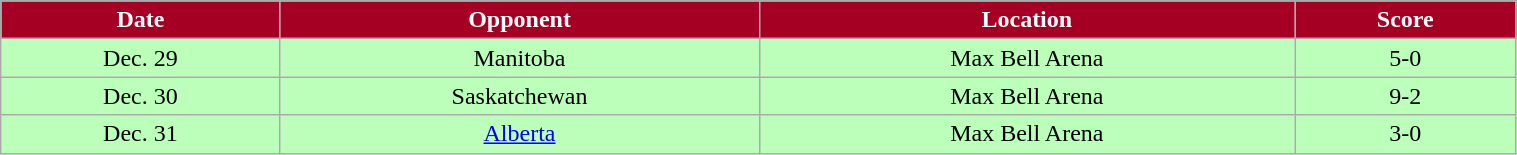<table class="wikitable" width="80%">
<tr align="center"  style=" background:#A50024;color:#FFFFFF;">
<td><strong>Date</strong></td>
<td><strong>Opponent</strong></td>
<td><strong>Location</strong></td>
<td><strong>Score</strong></td>
</tr>
<tr align="center" bgcolor="bbffbb">
<td>Dec. 29</td>
<td>Manitoba</td>
<td>Max Bell Arena</td>
<td>5-0</td>
</tr>
<tr align="center" bgcolor="bbffbb">
<td>Dec. 30</td>
<td>Saskatchewan</td>
<td>Max Bell Arena</td>
<td>9-2</td>
</tr>
<tr align="center" bgcolor="bbffbb">
<td>Dec. 31</td>
<td><a href='#'>Alberta</a></td>
<td>Max Bell Arena</td>
<td>3-0</td>
</tr>
</table>
